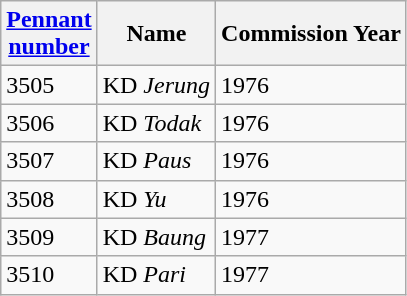<table class="wikitable">
<tr>
<th><a href='#'>Pennant<br>number</a></th>
<th>Name</th>
<th>Commission Year</th>
</tr>
<tr>
<td>3505</td>
<td>KD <em>Jerung</em></td>
<td>1976</td>
</tr>
<tr>
<td>3506</td>
<td>KD <em>Todak</em></td>
<td>1976</td>
</tr>
<tr>
<td>3507</td>
<td>KD <em>Paus</em></td>
<td>1976</td>
</tr>
<tr>
<td>3508</td>
<td>KD <em>Yu</em></td>
<td>1976</td>
</tr>
<tr>
<td>3509</td>
<td>KD <em>Baung</em></td>
<td>1977</td>
</tr>
<tr>
<td>3510</td>
<td>KD <em>Pari</em></td>
<td>1977</td>
</tr>
</table>
